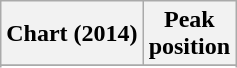<table class="wikitable sortable">
<tr>
<th align="left">Chart (2014)</th>
<th align="center">Peak<br>position</th>
</tr>
<tr>
</tr>
<tr>
</tr>
<tr>
</tr>
<tr>
</tr>
<tr>
</tr>
</table>
